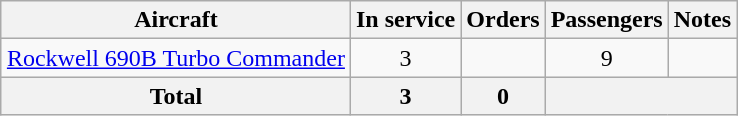<table class="wikitable" style="margin:1em auto; text-align:center; margin:0.5em auto">
<tr>
<th>Aircraft</th>
<th>In service</th>
<th>Orders</th>
<th>Passengers</th>
<th>Notes</th>
</tr>
<tr>
<td><a href='#'>Rockwell 690B Turbo Commander</a></td>
<td>3</td>
<td></td>
<td>9</td>
<td></td>
</tr>
<tr>
<th>Total</th>
<th>3</th>
<th>0</th>
<th colspan=2></th>
</tr>
</table>
